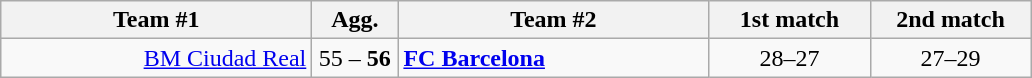<table class=wikitable style="text-align:center">
<tr>
<th width=200>Team #1</th>
<th width=50>Agg.</th>
<th width=200>Team #2</th>
<th width=100>1st match</th>
<th width=100>2nd match</th>
</tr>
<tr>
<td align=right><a href='#'>BM Ciudad Real</a> </td>
<td>55 – <strong>56</strong></td>
<td align=left> <strong><a href='#'>FC Barcelona</a></strong></td>
<td>28–27</td>
<td>27–29</td>
</tr>
</table>
